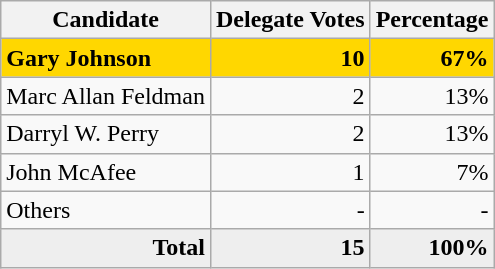<table class="wikitable" style="text-align:right;">
<tr>
<th>Candidate</th>
<th>Delegate Votes</th>
<th>Percentage</th>
</tr>
<tr style="background:gold;">
<td style="text-align:left;"><strong>Gary Johnson</strong></td>
<td><strong>10</strong></td>
<td><strong>67%</strong></td>
</tr>
<tr>
<td style="text-align:left;">Marc Allan Feldman</td>
<td>2</td>
<td>13%</td>
</tr>
<tr>
<td style="text-align:left;">Darryl W. Perry</td>
<td>2</td>
<td>13%</td>
</tr>
<tr>
<td style="text-align:left;">John McAfee</td>
<td>1</td>
<td>7%</td>
</tr>
<tr>
<td style="text-align:left;">Others</td>
<td>-</td>
<td>-</td>
</tr>
<tr style="background:#eee;">
<td style="margin-right:0.50px"><strong>Total</strong></td>
<td style="margin-right:0.50px"><strong>15</strong></td>
<td style="margin-right:0.50px"><strong>100%</strong></td>
</tr>
</table>
